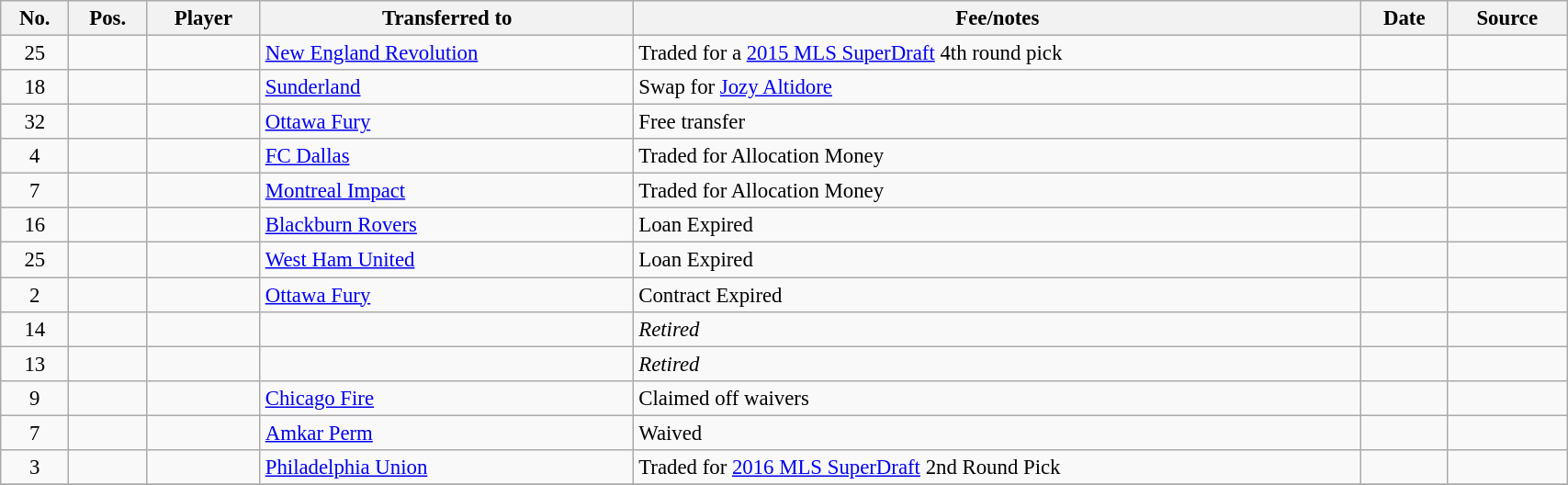<table class="wikitable sortable" style="width:90%; text-align:center; font-size:95%; text-align:left;">
<tr>
<th><strong>No.</strong></th>
<th><strong>Pos.</strong></th>
<th><strong>Player</strong></th>
<th><strong>Transferred to</strong></th>
<th><strong>Fee/notes</strong></th>
<th><strong>Date</strong></th>
<th><strong>Source</strong></th>
</tr>
<tr>
<td align=center>25</td>
<td align=center></td>
<td></td>
<td> <a href='#'>New England Revolution</a></td>
<td>Traded for a <a href='#'>2015 MLS SuperDraft</a> 4th round pick</td>
<td></td>
<td></td>
</tr>
<tr>
<td align=center>18</td>
<td align=center></td>
<td></td>
<td> <a href='#'>Sunderland</a></td>
<td>Swap for <a href='#'>Jozy Altidore</a></td>
<td></td>
<td></td>
</tr>
<tr>
<td align=center>32</td>
<td align=center></td>
<td></td>
<td> <a href='#'>Ottawa Fury</a></td>
<td>Free transfer</td>
<td></td>
<td></td>
</tr>
<tr>
<td align=center>4</td>
<td align=center></td>
<td></td>
<td> <a href='#'>FC Dallas</a></td>
<td>Traded for Allocation Money</td>
<td></td>
<td></td>
</tr>
<tr>
<td align=center>7</td>
<td align=center></td>
<td></td>
<td> <a href='#'>Montreal Impact</a></td>
<td>Traded for Allocation Money</td>
<td></td>
<td></td>
</tr>
<tr>
<td align=center>16</td>
<td align=center></td>
<td></td>
<td> <a href='#'>Blackburn Rovers</a></td>
<td>Loan Expired</td>
<td></td>
<td></td>
</tr>
<tr>
<td align=center>25</td>
<td align=center></td>
<td></td>
<td> <a href='#'>West Ham United</a></td>
<td>Loan Expired</td>
<td></td>
<td></td>
</tr>
<tr>
<td align=center>2</td>
<td align=center></td>
<td></td>
<td> <a href='#'>Ottawa Fury</a></td>
<td>Contract Expired</td>
<td></td>
<td></td>
</tr>
<tr>
<td align=center>14</td>
<td align=center></td>
<td></td>
<td></td>
<td><em> Retired </em></td>
<td></td>
<td></td>
</tr>
<tr>
<td align=center>13</td>
<td align=center></td>
<td></td>
<td></td>
<td><em> Retired </em></td>
<td></td>
<td></td>
</tr>
<tr>
<td align=center>9</td>
<td align=center></td>
<td></td>
<td> <a href='#'>Chicago Fire</a></td>
<td>Claimed off waivers</td>
<td></td>
<td></td>
</tr>
<tr>
<td align=center>7</td>
<td align=center></td>
<td></td>
<td> <a href='#'>Amkar Perm</a></td>
<td>Waived</td>
<td></td>
<td></td>
</tr>
<tr>
<td align=center>3</td>
<td align=center></td>
<td></td>
<td> <a href='#'>Philadelphia Union</a></td>
<td>Traded for <a href='#'>2016 MLS SuperDraft</a> 2nd Round Pick</td>
<td></td>
<td></td>
</tr>
<tr>
</tr>
</table>
